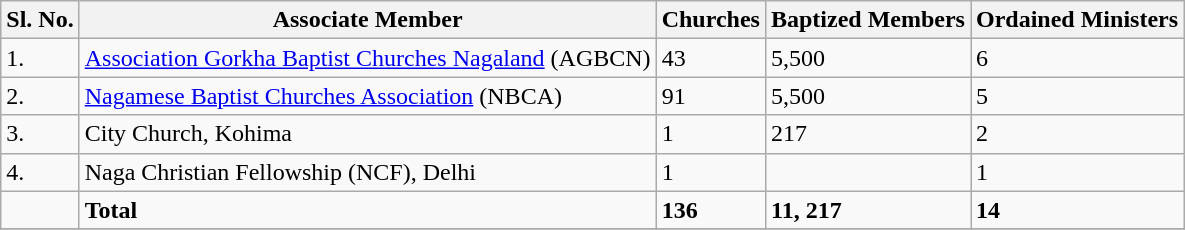<table class = "wikitable">
<tr>
<th>Sl. No.</th>
<th>Associate Member</th>
<th>Churches</th>
<th>Baptized Members</th>
<th>Ordained Ministers</th>
</tr>
<tr>
<td>1.</td>
<td><a href='#'>Association Gorkha Baptist Churches Nagaland</a> (AGBCN)</td>
<td>43</td>
<td>5,500</td>
<td>6</td>
</tr>
<tr>
<td>2.</td>
<td><a href='#'>Nagamese Baptist Churches Association</a> (NBCA)</td>
<td>91</td>
<td>5,500</td>
<td>5</td>
</tr>
<tr>
<td>3.</td>
<td>City Church, Kohima</td>
<td>1</td>
<td>217</td>
<td>2</td>
</tr>
<tr>
<td>4.</td>
<td>Naga Christian Fellowship (NCF), Delhi</td>
<td>1</td>
<td></td>
<td>1</td>
</tr>
<tr>
<td></td>
<td><strong>Total</strong></td>
<td><strong>136</strong></td>
<td><strong>11, 217</strong></td>
<td><strong>14</strong></td>
</tr>
<tr>
</tr>
</table>
